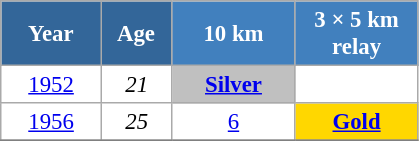<table class="wikitable" style="font-size:95%; text-align:center; border:grey solid 1px; border-collapse:collapse; background:#ffffff;">
<tr>
<th style="background-color:#369; color:white; width:60px;"> Year </th>
<th style="background-color:#369; color:white; width:40px;"> Age </th>
<th style="background-color:#4180be; color:white; width:75px;"> 10 km </th>
<th style="background-color:#4180be; color:white; width:75px;"> 3 × 5 km <br> relay </th>
</tr>
<tr>
<td><a href='#'>1952</a></td>
<td><em>21</em></td>
<td style="background:silver;"><a href='#'><strong>Silver</strong></a></td>
<td></td>
</tr>
<tr>
<td><a href='#'>1956</a></td>
<td><em>25</em></td>
<td><a href='#'>6</a></td>
<td style="background:gold;"><a href='#'><strong>Gold</strong></a></td>
</tr>
<tr>
</tr>
</table>
